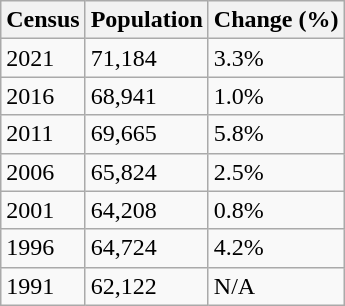<table class="wikitable">
<tr>
<th>Census</th>
<th>Population</th>
<th>Change (%)</th>
</tr>
<tr>
<td>2021</td>
<td>71,184</td>
<td>3.3%</td>
</tr>
<tr>
<td>2016</td>
<td>68,941</td>
<td>1.0%</td>
</tr>
<tr>
<td>2011</td>
<td>69,665</td>
<td>5.8%</td>
</tr>
<tr>
<td>2006</td>
<td>65,824</td>
<td>2.5%</td>
</tr>
<tr>
<td>2001</td>
<td>64,208</td>
<td>0.8%</td>
</tr>
<tr>
<td>1996</td>
<td>64,724</td>
<td>4.2%</td>
</tr>
<tr>
<td>1991</td>
<td>62,122</td>
<td>N/A</td>
</tr>
</table>
